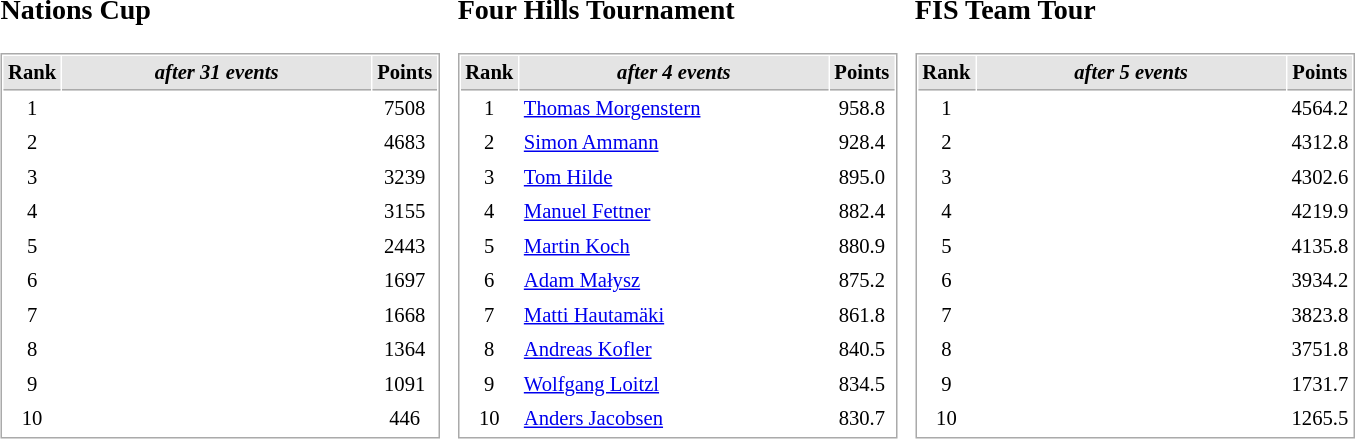<table border="0" cellspacing="10">
<tr>
<td><br><h3>Nations Cup</h3><table cellspacing="1" cellpadding="3" style="border:1px solid #AAAAAA;font-size:86%">
<tr bgcolor="#E4E4E4">
<th style="border-bottom:1px solid #AAAAAA" width=10>Rank</th>
<th style="border-bottom:1px solid #AAAAAA" width=200><em>after 31 events</em></th>
<th style="border-bottom:1px solid #AAAAAA" width=20>Points</th>
</tr>
<tr>
<td align=center>1</td>
<td></td>
<td align=center>7508</td>
</tr>
<tr>
<td align=center>2</td>
<td></td>
<td align=center>4683</td>
</tr>
<tr>
<td align=center>3</td>
<td></td>
<td align=center>3239</td>
</tr>
<tr>
<td align=center>4</td>
<td></td>
<td align=center>3155</td>
</tr>
<tr>
<td align=center>5</td>
<td></td>
<td align=center>2443</td>
</tr>
<tr>
<td align=center>6</td>
<td></td>
<td align=center>1697</td>
</tr>
<tr>
<td align=center>7</td>
<td></td>
<td align=center>1668</td>
</tr>
<tr>
<td align=center>8</td>
<td></td>
<td align=center>1364</td>
</tr>
<tr>
<td align=center>9</td>
<td></td>
<td align=center>1091</td>
</tr>
<tr>
<td align=center>10</td>
<td></td>
<td align=center>446</td>
</tr>
</table>
</td>
<td><br><h3>Four Hills Tournament</h3><table cellspacing="1" cellpadding="3" style="border:1px solid #AAAAAA;font-size:86%">
<tr bgcolor="#E4E4E4">
<th style="border-bottom:1px solid #AAAAAA" width=10>Rank</th>
<th style="border-bottom:1px solid #AAAAAA" width=200><em>after 4 events</em></th>
<th style="border-bottom:1px solid #AAAAAA" width=20>Points</th>
</tr>
<tr>
<td align=center>1</td>
<td> <a href='#'>Thomas Morgenstern</a></td>
<td align=center>958.8</td>
</tr>
<tr>
<td align=center>2</td>
<td> <a href='#'>Simon Ammann</a></td>
<td align=center>928.4</td>
</tr>
<tr>
<td align=center>3</td>
<td> <a href='#'>Tom Hilde</a></td>
<td align=center>895.0</td>
</tr>
<tr>
<td align=center>4</td>
<td> <a href='#'>Manuel Fettner</a></td>
<td align=center>882.4</td>
</tr>
<tr>
<td align=center>5</td>
<td> <a href='#'>Martin Koch</a></td>
<td align=center>880.9</td>
</tr>
<tr>
<td align=center>6</td>
<td> <a href='#'>Adam Małysz</a></td>
<td align=center>875.2</td>
</tr>
<tr>
<td align=center>7</td>
<td> <a href='#'>Matti Hautamäki</a></td>
<td align=center>861.8</td>
</tr>
<tr>
<td align=center>8</td>
<td> <a href='#'>Andreas Kofler</a></td>
<td align=center>840.5</td>
</tr>
<tr>
<td align=center>9</td>
<td> <a href='#'>Wolfgang Loitzl</a></td>
<td align=center>834.5</td>
</tr>
<tr>
<td align=center>10</td>
<td> <a href='#'>Anders Jacobsen</a></td>
<td align=center>830.7</td>
</tr>
</table>
</td>
<td><br><h3>FIS Team Tour</h3><table cellspacing="1" cellpadding="3" style="border:1px solid #AAAAAA;font-size:86%">
<tr bgcolor="#E4E4E4">
<th style="border-bottom:1px solid #AAAAAA" width=10>Rank</th>
<th style="border-bottom:1px solid #AAAAAA" width=200><em>after 5 events</em></th>
<th style="border-bottom:1px solid #AAAAAA" width=20>Points</th>
</tr>
<tr>
<td align=center>1</td>
<td></td>
<td align=center>4564.2</td>
</tr>
<tr>
<td align=center>2</td>
<td></td>
<td align=center>4312.8</td>
</tr>
<tr>
<td align=center>3</td>
<td></td>
<td align=center>4302.6</td>
</tr>
<tr>
<td align=center>4</td>
<td></td>
<td align=center>4219.9</td>
</tr>
<tr>
<td align=center>5</td>
<td></td>
<td align=center>4135.8</td>
</tr>
<tr>
<td align=center>6</td>
<td></td>
<td align=center>3934.2</td>
</tr>
<tr>
<td align=center>7</td>
<td></td>
<td align=center>3823.8</td>
</tr>
<tr>
<td align=center>8</td>
<td></td>
<td align=center>3751.8</td>
</tr>
<tr>
<td align=center>9</td>
<td></td>
<td align=center>1731.7</td>
</tr>
<tr>
<td align=center>10</td>
<td></td>
<td align=center>1265.5</td>
</tr>
</table>
</td>
</tr>
</table>
